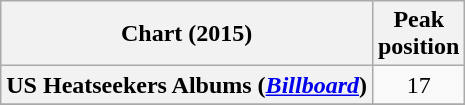<table class="wikitable sortable plainrowheaders" style="text-align:center">
<tr>
<th scope="col">Chart (2015)</th>
<th scope="col">Peak<br> position</th>
</tr>
<tr>
<th scope="row">US Heatseekers Albums  (<a href='#'><em>Billboard</em></a>)</th>
<td>17</td>
</tr>
<tr>
</tr>
</table>
